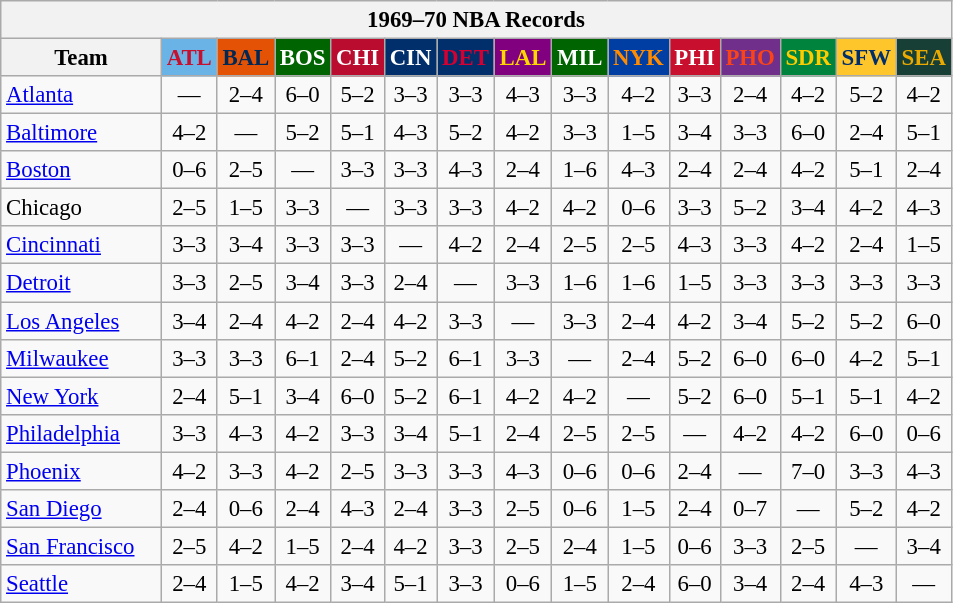<table class="wikitable" style="font-size:95%; text-align:center;">
<tr>
<th colspan=15>1969–70 NBA Records</th>
</tr>
<tr>
<th width=100>Team</th>
<th style="background:#69B3E6;color:#C70F2E;width=35">ATL</th>
<th style="background:#E45206;color:#012854;width=35">BAL</th>
<th style="background:#006400;color:#FFFFFF;width=35">BOS</th>
<th style="background:#BA0C2F;color:#FFFFFF;width=35">CHI</th>
<th style="background:#012F6B;color:#FFFFFF;width=35">CIN</th>
<th style="background:#012F6B;color:#D40032;width=35">DET</th>
<th style="background:#800080;color:#FFD700;width=35">LAL</th>
<th style="background:#006400;color:#FFFFFF;width=35">MIL</th>
<th style="background:#003EA4;color:#FF8C00;width=35">NYK</th>
<th style="background:#C90F2E;color:#FFFFFF;width=35">PHI</th>
<th style="background:#702F8B;color:#FA4417;width=35">PHO</th>
<th style="background:#00843D;color:#FFCC00;width=35">SDR</th>
<th style="background:#FFC62C;color:#012F6B;width=35">SFW</th>
<th style="background:#173F36;color:#EBAA00;width=35">SEA</th>
</tr>
<tr>
<td style="text-align:left;"><a href='#'>Atlanta</a></td>
<td>—</td>
<td>2–4</td>
<td>6–0</td>
<td>5–2</td>
<td>3–3</td>
<td>3–3</td>
<td>4–3</td>
<td>3–3</td>
<td>4–2</td>
<td>3–3</td>
<td>2–4</td>
<td>4–2</td>
<td>5–2</td>
<td>4–2</td>
</tr>
<tr>
<td style="text-align:left;"><a href='#'>Baltimore</a></td>
<td>4–2</td>
<td>—</td>
<td>5–2</td>
<td>5–1</td>
<td>4–3</td>
<td>5–2</td>
<td>4–2</td>
<td>3–3</td>
<td>1–5</td>
<td>3–4</td>
<td>3–3</td>
<td>6–0</td>
<td>2–4</td>
<td>5–1</td>
</tr>
<tr>
<td style="text-align:left;"><a href='#'>Boston</a></td>
<td>0–6</td>
<td>2–5</td>
<td>—</td>
<td>3–3</td>
<td>3–3</td>
<td>4–3</td>
<td>2–4</td>
<td>1–6</td>
<td>4–3</td>
<td>2–4</td>
<td>2–4</td>
<td>4–2</td>
<td>5–1</td>
<td>2–4</td>
</tr>
<tr>
<td style="text-align:left;">Chicago</td>
<td>2–5</td>
<td>1–5</td>
<td>3–3</td>
<td>—</td>
<td>3–3</td>
<td>3–3</td>
<td>4–2</td>
<td>4–2</td>
<td>0–6</td>
<td>3–3</td>
<td>5–2</td>
<td>3–4</td>
<td>4–2</td>
<td>4–3</td>
</tr>
<tr>
<td style="text-align:left;"><a href='#'>Cincinnati</a></td>
<td>3–3</td>
<td>3–4</td>
<td>3–3</td>
<td>3–3</td>
<td>—</td>
<td>4–2</td>
<td>2–4</td>
<td>2–5</td>
<td>2–5</td>
<td>4–3</td>
<td>3–3</td>
<td>4–2</td>
<td>2–4</td>
<td>1–5</td>
</tr>
<tr>
<td style="text-align:left;"><a href='#'>Detroit</a></td>
<td>3–3</td>
<td>2–5</td>
<td>3–4</td>
<td>3–3</td>
<td>2–4</td>
<td>—</td>
<td>3–3</td>
<td>1–6</td>
<td>1–6</td>
<td>1–5</td>
<td>3–3</td>
<td>3–3</td>
<td>3–3</td>
<td>3–3</td>
</tr>
<tr>
<td style="text-align:left;"><a href='#'>Los Angeles</a></td>
<td>3–4</td>
<td>2–4</td>
<td>4–2</td>
<td>2–4</td>
<td>4–2</td>
<td>3–3</td>
<td>—</td>
<td>3–3</td>
<td>2–4</td>
<td>4–2</td>
<td>3–4</td>
<td>5–2</td>
<td>5–2</td>
<td>6–0</td>
</tr>
<tr>
<td style="text-align:left;"><a href='#'>Milwaukee</a></td>
<td>3–3</td>
<td>3–3</td>
<td>6–1</td>
<td>2–4</td>
<td>5–2</td>
<td>6–1</td>
<td>3–3</td>
<td>—</td>
<td>2–4</td>
<td>5–2</td>
<td>6–0</td>
<td>6–0</td>
<td>4–2</td>
<td>5–1</td>
</tr>
<tr>
<td style="text-align:left;"><a href='#'>New York</a></td>
<td>2–4</td>
<td>5–1</td>
<td>3–4</td>
<td>6–0</td>
<td>5–2</td>
<td>6–1</td>
<td>4–2</td>
<td>4–2</td>
<td>—</td>
<td>5–2</td>
<td>6–0</td>
<td>5–1</td>
<td>5–1</td>
<td>4–2</td>
</tr>
<tr>
<td style="text-align:left;"><a href='#'>Philadelphia</a></td>
<td>3–3</td>
<td>4–3</td>
<td>4–2</td>
<td>3–3</td>
<td>3–4</td>
<td>5–1</td>
<td>2–4</td>
<td>2–5</td>
<td>2–5</td>
<td>—</td>
<td>4–2</td>
<td>4–2</td>
<td>6–0</td>
<td>0–6</td>
</tr>
<tr>
<td style="text-align:left;"><a href='#'>Phoenix</a></td>
<td>4–2</td>
<td>3–3</td>
<td>4–2</td>
<td>2–5</td>
<td>3–3</td>
<td>3–3</td>
<td>4–3</td>
<td>0–6</td>
<td>0–6</td>
<td>2–4</td>
<td>—</td>
<td>7–0</td>
<td>3–3</td>
<td>4–3</td>
</tr>
<tr>
<td style="text-align:left;"><a href='#'>San Diego</a></td>
<td>2–4</td>
<td>0–6</td>
<td>2–4</td>
<td>4–3</td>
<td>2–4</td>
<td>3–3</td>
<td>2–5</td>
<td>0–6</td>
<td>1–5</td>
<td>2–4</td>
<td>0–7</td>
<td>—</td>
<td>5–2</td>
<td>4–2</td>
</tr>
<tr>
<td style="text-align:left;"><a href='#'>San Francisco</a></td>
<td>2–5</td>
<td>4–2</td>
<td>1–5</td>
<td>2–4</td>
<td>4–2</td>
<td>3–3</td>
<td>2–5</td>
<td>2–4</td>
<td>1–5</td>
<td>0–6</td>
<td>3–3</td>
<td>2–5</td>
<td>—</td>
<td>3–4</td>
</tr>
<tr>
<td style="text-align:left;"><a href='#'>Seattle</a></td>
<td>2–4</td>
<td>1–5</td>
<td>4–2</td>
<td>3–4</td>
<td>5–1</td>
<td>3–3</td>
<td>0–6</td>
<td>1–5</td>
<td>2–4</td>
<td>6–0</td>
<td>3–4</td>
<td>2–4</td>
<td>4–3</td>
<td>—</td>
</tr>
</table>
